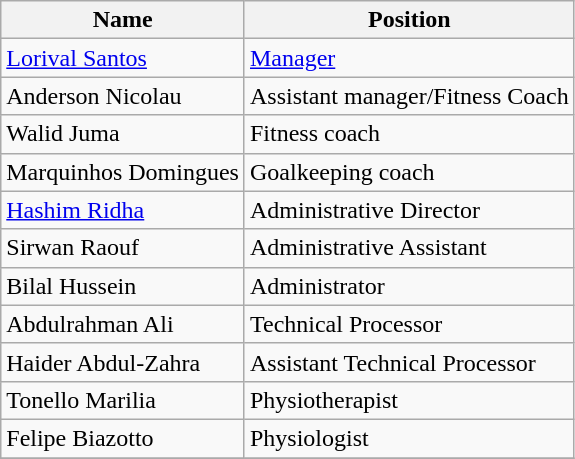<table class="wikitable">
<tr>
<th>Name</th>
<th>Position</th>
</tr>
<tr>
<td> <a href='#'>Lorival Santos</a></td>
<td><a href='#'>Manager</a></td>
</tr>
<tr>
<td> Anderson Nicolau</td>
<td>Assistant manager/Fitness Coach</td>
</tr>
<tr>
<td> Walid Juma</td>
<td>Fitness coach</td>
</tr>
<tr>
<td> Marquinhos Domingues</td>
<td>Goalkeeping coach</td>
</tr>
<tr>
<td> <a href='#'>Hashim Ridha</a></td>
<td>Administrative Director</td>
</tr>
<tr>
<td> Sirwan Raouf</td>
<td>Administrative Assistant</td>
</tr>
<tr>
<td> Bilal Hussein</td>
<td>Administrator</td>
</tr>
<tr>
<td> Abdulrahman Ali</td>
<td>Technical Processor</td>
</tr>
<tr>
<td> Haider Abdul-Zahra</td>
<td>Assistant Technical Processor</td>
</tr>
<tr>
<td> Tonello Marilia</td>
<td>Physiotherapist</td>
</tr>
<tr>
<td> Felipe Biazotto</td>
<td>Physiologist</td>
</tr>
<tr>
</tr>
</table>
